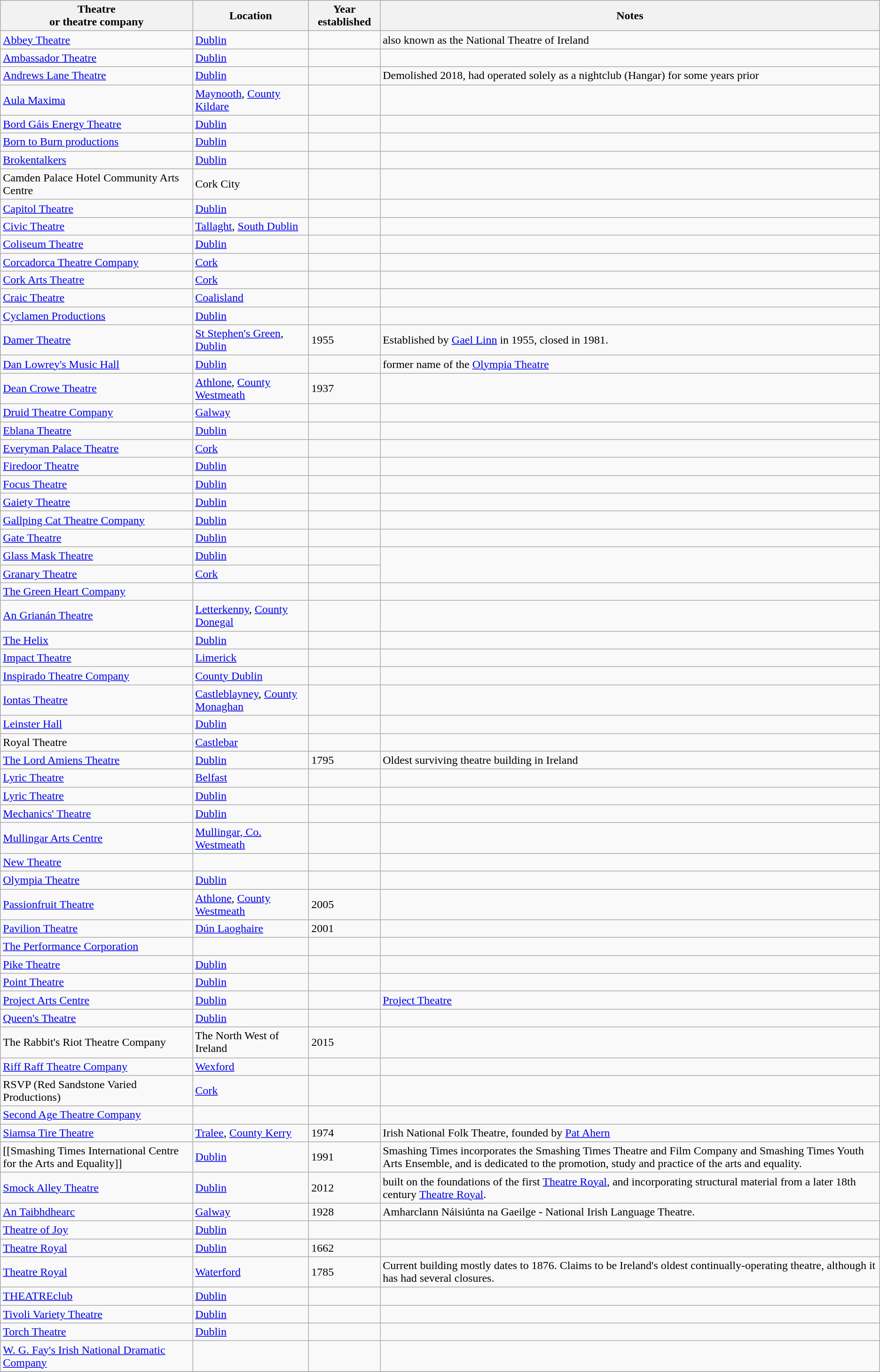<table class="wikitable sortable">
<tr>
<th>Theatre<br>or theatre company</th>
<th>Location</th>
<th>Year established</th>
<th class="unsortable">Notes</th>
</tr>
<tr>
<td><a href='#'>Abbey Theatre</a></td>
<td><a href='#'>Dublin</a></td>
<td></td>
<td>also known as the National Theatre of Ireland</td>
</tr>
<tr>
<td><a href='#'>Ambassador Theatre</a></td>
<td><a href='#'>Dublin</a></td>
<td></td>
<td></td>
</tr>
<tr>
<td><a href='#'>Andrews Lane Theatre</a></td>
<td><a href='#'>Dublin</a></td>
<td></td>
<td>Demolished 2018, had operated solely as a nightclub (Hangar) for some years prior</td>
</tr>
<tr>
<td><a href='#'>Aula Maxima</a></td>
<td><a href='#'>Maynooth</a>, <a href='#'>County Kildare</a></td>
<td></td>
<td></td>
</tr>
<tr>
<td><a href='#'>Bord Gáis Energy Theatre</a></td>
<td><a href='#'>Dublin</a></td>
<td></td>
<td></td>
</tr>
<tr>
<td><a href='#'>Born to Burn productions</a></td>
<td><a href='#'>Dublin</a></td>
<td></td>
<td></td>
</tr>
<tr>
<td><a href='#'>Brokentalkers</a></td>
<td><a href='#'>Dublin</a></td>
<td></td>
<td></td>
</tr>
<tr>
<td>Camden Palace Hotel Community Arts Centre</td>
<td>Cork City</td>
<td></td>
<td></td>
</tr>
<tr>
<td><a href='#'>Capitol Theatre</a></td>
<td><a href='#'>Dublin</a></td>
<td></td>
<td></td>
</tr>
<tr>
<td><a href='#'>Civic Theatre</a></td>
<td><a href='#'>Tallaght</a>, <a href='#'>South Dublin</a></td>
<td></td>
<td></td>
</tr>
<tr>
<td><a href='#'>Coliseum Theatre</a></td>
<td><a href='#'>Dublin</a></td>
<td></td>
<td></td>
</tr>
<tr>
<td><a href='#'>Corcadorca Theatre Company</a></td>
<td><a href='#'>Cork</a></td>
<td></td>
<td></td>
</tr>
<tr>
<td><a href='#'>Cork Arts Theatre</a></td>
<td><a href='#'>Cork</a></td>
<td></td>
<td></td>
</tr>
<tr>
<td><a href='#'>Craic Theatre</a></td>
<td><a href='#'>Coalisland</a></td>
<td></td>
<td></td>
</tr>
<tr>
<td><a href='#'>Cyclamen Productions</a></td>
<td><a href='#'>Dublin</a></td>
<td></td>
<td></td>
</tr>
<tr>
<td><a href='#'>Damer Theatre</a></td>
<td><a href='#'>St Stephen's Green</a>, <a href='#'>Dublin</a></td>
<td>1955</td>
<td>Established by <a href='#'>Gael Linn</a> in 1955, closed in 1981.</td>
</tr>
<tr>
<td><a href='#'>Dan Lowrey's Music Hall</a></td>
<td><a href='#'>Dublin</a></td>
<td></td>
<td>former name of the <a href='#'>Olympia Theatre</a></td>
</tr>
<tr>
<td><a href='#'>Dean Crowe Theatre</a></td>
<td><a href='#'>Athlone</a>, <a href='#'>County Westmeath</a></td>
<td>1937</td>
<td></td>
</tr>
<tr>
<td><a href='#'>Druid Theatre Company</a></td>
<td><a href='#'>Galway</a></td>
<td></td>
<td></td>
</tr>
<tr>
<td><a href='#'>Eblana Theatre</a></td>
<td><a href='#'>Dublin</a></td>
<td></td>
<td></td>
</tr>
<tr>
<td><a href='#'>Everyman Palace Theatre</a></td>
<td><a href='#'>Cork</a></td>
<td></td>
<td></td>
</tr>
<tr>
<td><a href='#'>Firedoor Theatre</a></td>
<td><a href='#'>Dublin</a></td>
<td></td>
<td></td>
</tr>
<tr>
<td><a href='#'>Focus Theatre</a></td>
<td><a href='#'>Dublin</a></td>
<td></td>
<td></td>
</tr>
<tr>
<td><a href='#'>Gaiety Theatre</a></td>
<td><a href='#'>Dublin</a></td>
<td></td>
<td></td>
</tr>
<tr>
<td><a href='#'>Gallping Cat Theatre Company</a></td>
<td><a href='#'>Dublin</a></td>
<td></td>
<td></td>
</tr>
<tr>
<td><a href='#'>Gate Theatre</a></td>
<td><a href='#'>Dublin</a></td>
<td></td>
<td></td>
</tr>
<tr>
<td><a href='#'>Glass Mask Theatre</a></td>
<td><a href='#'>Dublin</a></td>
<td></td>
</tr>
<tr>
<td><a href='#'>Granary Theatre</a></td>
<td><a href='#'>Cork</a></td>
<td></td>
</tr>
<tr>
<td><a href='#'>The Green Heart Company</a></td>
<td></td>
<td></td>
<td></td>
</tr>
<tr>
<td><a href='#'>An Grianán Theatre</a></td>
<td><a href='#'>Letterkenny</a>, <a href='#'>County Donegal</a></td>
<td></td>
<td></td>
</tr>
<tr>
<td><a href='#'>The Helix</a></td>
<td><a href='#'>Dublin</a></td>
<td></td>
<td></td>
</tr>
<tr>
<td><a href='#'>Impact Theatre</a></td>
<td><a href='#'>Limerick</a></td>
<td></td>
<td></td>
</tr>
<tr>
<td><a href='#'>Inspirado Theatre Company</a></td>
<td><a href='#'>County Dublin</a></td>
<td></td>
<td></td>
</tr>
<tr>
<td><a href='#'>Iontas Theatre</a></td>
<td><a href='#'>Castleblayney</a>, <a href='#'>County Monaghan</a></td>
<td></td>
<td></td>
</tr>
<tr>
<td><a href='#'>Leinster Hall</a></td>
<td><a href='#'>Dublin</a></td>
<td></td>
<td></td>
</tr>
<tr>
<td>Royal Theatre</td>
<td><a href='#'>Castlebar</a></td>
<td></td>
<td></td>
</tr>
<tr>
<td><a href='#'>The Lord Amiens Theatre</a></td>
<td><a href='#'>Dublin</a></td>
<td>1795</td>
<td>Oldest surviving theatre building in Ireland</td>
</tr>
<tr>
<td><a href='#'>Lyric Theatre</a></td>
<td><a href='#'>Belfast</a></td>
<td></td>
<td></td>
</tr>
<tr>
<td><a href='#'>Lyric Theatre</a></td>
<td><a href='#'>Dublin</a></td>
<td></td>
<td></td>
</tr>
<tr>
<td><a href='#'>Mechanics' Theatre</a></td>
<td><a href='#'>Dublin</a></td>
<td></td>
<td></td>
</tr>
<tr>
<td><a href='#'>Mullingar Arts Centre</a></td>
<td><a href='#'>Mullingar, Co. Westmeath</a></td>
<td></td>
<td></td>
</tr>
<tr>
<td><a href='#'>New Theatre</a></td>
<td></td>
<td></td>
<td></td>
</tr>
<tr>
<td><a href='#'>Olympia Theatre</a></td>
<td><a href='#'>Dublin</a></td>
<td></td>
<td></td>
</tr>
<tr>
<td><a href='#'>Passionfruit Theatre</a></td>
<td><a href='#'>Athlone</a>, <a href='#'>County Westmeath</a></td>
<td>2005</td>
<td></td>
</tr>
<tr>
<td><a href='#'>Pavilion Theatre</a></td>
<td><a href='#'>Dún Laoghaire</a></td>
<td>2001</td>
<td></td>
</tr>
<tr>
<td><a href='#'>The Performance Corporation</a></td>
<td></td>
<td></td>
<td></td>
</tr>
<tr>
<td><a href='#'>Pike Theatre</a></td>
<td><a href='#'>Dublin</a></td>
<td></td>
<td></td>
</tr>
<tr>
<td><a href='#'>Point Theatre</a></td>
<td><a href='#'>Dublin</a></td>
<td></td>
<td></td>
</tr>
<tr>
<td><a href='#'>Project Arts Centre</a></td>
<td><a href='#'>Dublin</a></td>
<td></td>
<td><a href='#'>Project Theatre</a></td>
</tr>
<tr>
<td><a href='#'>Queen's Theatre</a></td>
<td><a href='#'>Dublin</a></td>
<td></td>
<td></td>
</tr>
<tr>
<td>The Rabbit's Riot Theatre Company</td>
<td>The North West of Ireland</td>
<td>2015</td>
<td></td>
</tr>
<tr>
<td><a href='#'>Riff Raff Theatre Company</a></td>
<td><a href='#'>Wexford</a></td>
<td></td>
<td></td>
</tr>
<tr>
<td>RSVP (Red Sandstone Varied Productions)</td>
<td><a href='#'>Cork</a></td>
<td></td>
<td></td>
</tr>
<tr>
<td><a href='#'>Second Age Theatre Company</a></td>
<td></td>
<td></td>
<td></td>
</tr>
<tr>
<td><a href='#'>Siamsa Tire Theatre</a></td>
<td><a href='#'>Tralee</a>, <a href='#'>County Kerry</a></td>
<td>1974</td>
<td>Irish National Folk Theatre, founded by <a href='#'>Pat Ahern</a></td>
</tr>
<tr>
<td>[[Smashing Times International Centre for the Arts and Equality]]</td>
<td><a href='#'>Dublin</a></td>
<td>1991</td>
<td>Smashing Times incorporates the Smashing Times Theatre and Film Company and Smashing Times Youth Arts Ensemble, and is dedicated to the promotion, study and practice of the arts and equality.</td>
</tr>
<tr>
<td><a href='#'>Smock Alley Theatre</a></td>
<td><a href='#'>Dublin</a></td>
<td>2012</td>
<td>built on the foundations of the first <a href='#'>Theatre Royal</a>, and incorporating structural material from a later 18th century <a href='#'>Theatre Royal</a>.</td>
</tr>
<tr>
<td><a href='#'>An Taibhdhearc</a></td>
<td><a href='#'>Galway</a></td>
<td>1928</td>
<td>Amharclann Náisiúnta na Gaeilge - National Irish Language Theatre.</td>
</tr>
<tr>
<td><a href='#'>Theatre of Joy</a></td>
<td><a href='#'>Dublin</a></td>
<td></td>
<td></td>
</tr>
<tr>
<td><a href='#'>Theatre Royal</a></td>
<td><a href='#'>Dublin</a></td>
<td>1662</td>
<td></td>
</tr>
<tr>
<td><a href='#'>Theatre Royal</a></td>
<td><a href='#'>Waterford</a></td>
<td>1785</td>
<td>Current building mostly dates to 1876. Claims to be Ireland's oldest continually-operating theatre, although it has had several closures.</td>
</tr>
<tr>
<td><a href='#'>THEATREclub</a></td>
<td><a href='#'>Dublin</a></td>
<td></td>
<td></td>
</tr>
<tr>
<td><a href='#'>Tivoli Variety Theatre</a></td>
<td><a href='#'>Dublin</a></td>
<td></td>
<td></td>
</tr>
<tr>
<td><a href='#'>Torch Theatre</a></td>
<td><a href='#'>Dublin</a></td>
<td></td>
<td></td>
</tr>
<tr>
<td><a href='#'>W. G. Fay's Irish National Dramatic Company</a></td>
<td></td>
<td></td>
<td></td>
</tr>
<tr>
</tr>
</table>
